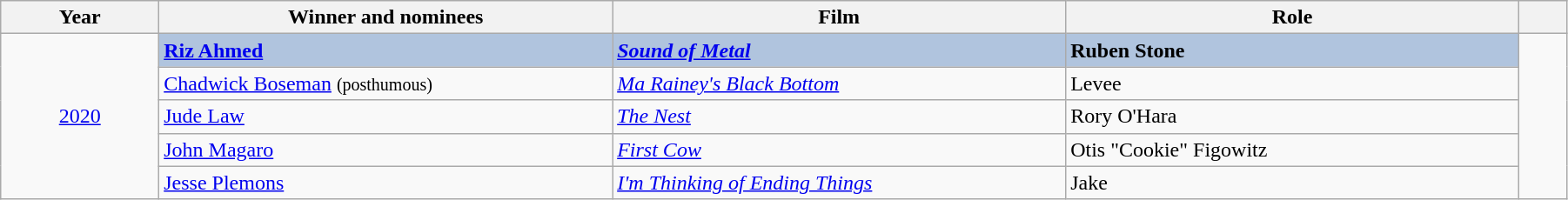<table class="wikitable" width="95%" cellpadding="5">
<tr>
<th width="100"><strong>Year</strong></th>
<th width="300"><strong>Winner and nominees</strong></th>
<th width="300"><strong>Film</strong></th>
<th width="300"><strong>Role</strong></th>
<th width="25"><strong></strong></th>
</tr>
<tr>
<td rowspan="5" style="text-align:center;"><a href='#'>2020</a></td>
<td style="background:#B0C4DE"><strong><a href='#'>Riz Ahmed</a></strong></td>
<td style="background:#B0C4DE"><strong><em><a href='#'>Sound of Metal</a></em></strong></td>
<td style="background:#B0C4DE"><strong>Ruben Stone</strong></td>
<td rowspan="5" style="text-align:center;"></td>
</tr>
<tr>
<td><a href='#'>Chadwick Boseman</a> <small>(posthumous)</small></td>
<td><em><a href='#'>Ma Rainey's Black Bottom</a></em></td>
<td>Levee</td>
</tr>
<tr>
<td><a href='#'>Jude Law</a></td>
<td><em><a href='#'>The Nest</a></em></td>
<td>Rory O'Hara</td>
</tr>
<tr>
<td><a href='#'>John Magaro</a></td>
<td><em><a href='#'>First Cow</a></em></td>
<td>Otis "Cookie" Figowitz</td>
</tr>
<tr>
<td><a href='#'>Jesse Plemons</a></td>
<td><em><a href='#'>I'm Thinking of Ending Things</a></em></td>
<td>Jake</td>
</tr>
</table>
